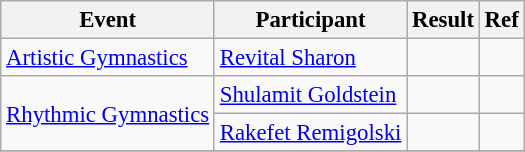<table class="wikitable" style="font-size: 95%;">
<tr>
<th>Event</th>
<th>Participant</th>
<th>Result</th>
<th>Ref</th>
</tr>
<tr>
<td><a href='#'>Artistic Gymnastics</a></td>
<td><a href='#'>Revital Sharon</a></td>
<td></td>
<td></td>
</tr>
<tr>
<td rowspan="2"><a href='#'>Rhythmic Gymnastics</a></td>
<td><a href='#'>Shulamit Goldstein</a></td>
<td></td>
<td></td>
</tr>
<tr>
<td><a href='#'>Rakefet Remigolski</a></td>
<td></td>
<td></td>
</tr>
<tr>
</tr>
</table>
